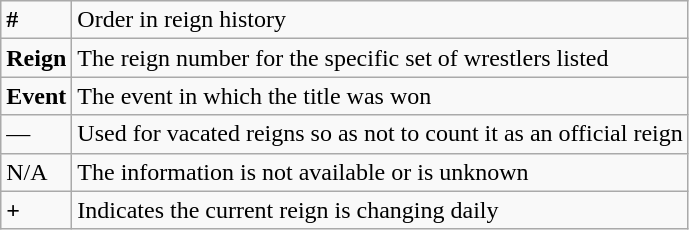<table class="wikitable">
<tr>
<td><strong>#</strong></td>
<td>Order in reign history</td>
</tr>
<tr>
<td><strong>Reign</strong></td>
<td>The reign number for the specific set of wrestlers listed</td>
</tr>
<tr>
<td><strong>Event</strong></td>
<td>The event in which the title was won</td>
</tr>
<tr>
<td>—</td>
<td>Used for vacated reigns so as not to count it as an official reign</td>
</tr>
<tr>
<td>N/A</td>
<td>The information is not available or is unknown</td>
</tr>
<tr>
<td><strong>+</strong></td>
<td>Indicates the current reign is changing daily</td>
</tr>
</table>
